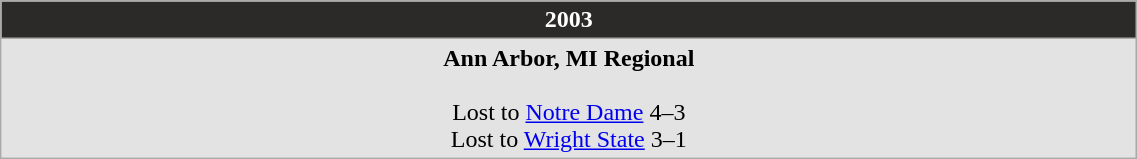<table Class="wikitable" width="60%">
<tr>
<th style="background:#2C2A29; color:white;">2003</th>
</tr>
<tr style="background: #e3e3e3;">
<td align="center"><strong>Ann Arbor, MI Regional</strong><br><br>Lost to <a href='#'>Notre Dame</a> 4–3<br>
Lost to <a href='#'>Wright State</a> 3–1</td>
</tr>
</table>
